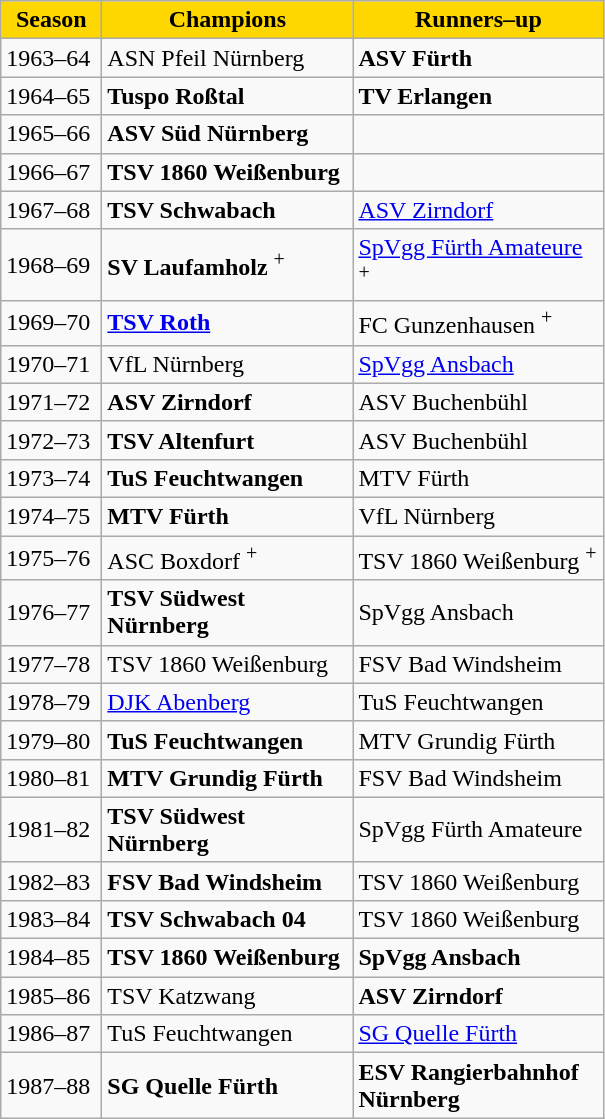<table class="wikitable">
<tr align="center" bgcolor="#FFD700">
<td width="60"><strong>Season</strong></td>
<td width="160"><strong>Champions</strong></td>
<td width="160"><strong>Runners–up</strong></td>
</tr>
<tr>
<td>1963–64</td>
<td>ASN Pfeil Nürnberg</td>
<td><strong>ASV Fürth</strong></td>
</tr>
<tr>
<td>1964–65</td>
<td><strong>Tuspo Roßtal</strong></td>
<td><strong>TV Erlangen</strong></td>
</tr>
<tr>
<td>1965–66</td>
<td><strong>ASV Süd Nürnberg</strong></td>
<td></td>
</tr>
<tr>
<td>1966–67</td>
<td><strong>TSV 1860 Weißenburg</strong></td>
<td></td>
</tr>
<tr>
<td>1967–68</td>
<td><strong>TSV Schwabach</strong></td>
<td><a href='#'>ASV Zirndorf</a></td>
</tr>
<tr>
<td>1968–69</td>
<td><strong>SV Laufamholz</strong> <sup>+</sup></td>
<td><a href='#'>SpVgg Fürth Amateure</a> <sup>+</sup></td>
</tr>
<tr>
<td>1969–70</td>
<td><strong><a href='#'>TSV Roth</a></strong></td>
<td>FC Gunzenhausen <sup>+</sup></td>
</tr>
<tr>
<td>1970–71</td>
<td>VfL Nürnberg</td>
<td><a href='#'>SpVgg Ansbach</a></td>
</tr>
<tr>
<td>1971–72</td>
<td><strong>ASV Zirndorf</strong></td>
<td>ASV Buchenbühl</td>
</tr>
<tr>
<td>1972–73</td>
<td><strong>TSV Altenfurt</strong></td>
<td>ASV Buchenbühl</td>
</tr>
<tr>
<td>1973–74</td>
<td><strong>TuS Feuchtwangen</strong></td>
<td>MTV Fürth</td>
</tr>
<tr>
<td>1974–75</td>
<td><strong>MTV Fürth</strong></td>
<td>VfL Nürnberg</td>
</tr>
<tr>
<td>1975–76</td>
<td>ASC Boxdorf <sup>+</sup></td>
<td>TSV 1860 Weißenburg <sup>+</sup></td>
</tr>
<tr>
<td>1976–77</td>
<td><strong>TSV Südwest Nürnberg</strong></td>
<td>SpVgg Ansbach</td>
</tr>
<tr>
<td>1977–78</td>
<td>TSV 1860 Weißenburg</td>
<td>FSV Bad Windsheim</td>
</tr>
<tr>
<td>1978–79</td>
<td><a href='#'>DJK Abenberg</a></td>
<td>TuS Feuchtwangen</td>
</tr>
<tr>
<td>1979–80</td>
<td><strong>TuS Feuchtwangen</strong></td>
<td>MTV Grundig Fürth</td>
</tr>
<tr>
<td>1980–81</td>
<td><strong>MTV Grundig Fürth</strong></td>
<td>FSV Bad Windsheim</td>
</tr>
<tr>
<td>1981–82</td>
<td><strong>TSV Südwest Nürnberg</strong></td>
<td>SpVgg Fürth Amateure</td>
</tr>
<tr>
<td>1982–83</td>
<td><strong>FSV Bad Windsheim</strong></td>
<td>TSV 1860 Weißenburg</td>
</tr>
<tr>
<td>1983–84</td>
<td><strong>TSV Schwabach 04</strong></td>
<td>TSV 1860 Weißenburg</td>
</tr>
<tr>
<td>1984–85</td>
<td><strong>TSV 1860 Weißenburg</strong></td>
<td><strong>SpVgg Ansbach</strong></td>
</tr>
<tr>
<td>1985–86</td>
<td>TSV Katzwang</td>
<td><strong>ASV Zirndorf</strong></td>
</tr>
<tr>
<td>1986–87</td>
<td>TuS Feuchtwangen</td>
<td><a href='#'>SG Quelle Fürth</a></td>
</tr>
<tr>
<td>1987–88</td>
<td><strong>SG Quelle Fürth</strong></td>
<td><strong>ESV Rangierbahnhof Nürnberg</strong></td>
</tr>
</table>
